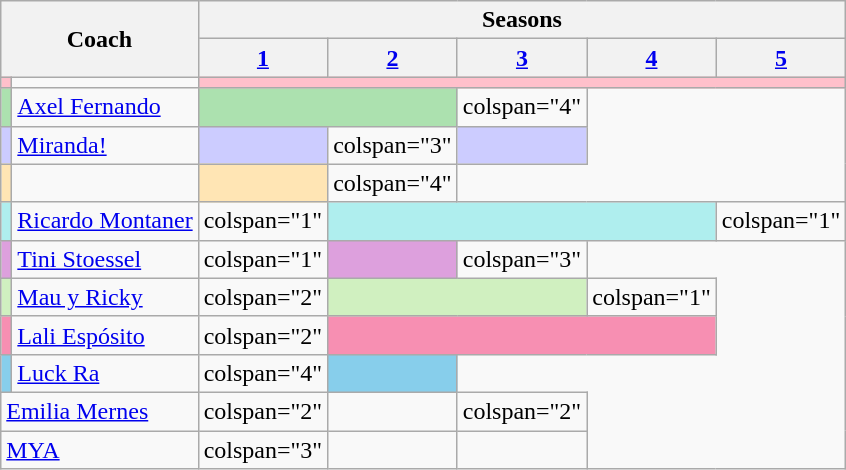<table class="wikitable">
<tr>
<th rowspan="2" colspan="2">Coach</th>
<th colspan="7">Seasons</th>
</tr>
<tr>
<th width="60"><a href='#'>1</a></th>
<th width="60"><a href='#'>2</a></th>
<th width="60"><a href='#'>3</a></th>
<th width="60"><a href='#'>4</a></th>
<th width="60"><a href='#'>5</a></th>
</tr>
<tr>
<td style="background:pink"></td>
<td></td>
<td colspan="5" bgcolor="pink"></td>
</tr>
<tr>
<td style="background:#ace1af"></td>
<td><a href='#'>Axel Fernando</a></td>
<td colspan="2" bgcolor="#ace1af"></td>
<td>colspan="4" </td>
</tr>
<tr>
<td style="background:#ccf"></td>
<td><a href='#'>Miranda!</a></td>
<td colspan="1" bgcolor="#ccf"></td>
<td>colspan="3" </td>
<td colspan="1" bgcolor="#ccf"></td>
</tr>
<tr>
<td style="background:#ffe5b4"></td>
<td></td>
<td colspan="1" bgcolor="#ffe5b4"></td>
<td>colspan="4" </td>
</tr>
<tr>
<td style="background:#afeeee"></td>
<td><a href='#'>Ricardo Montaner</a></td>
<td>colspan="1" </td>
<td colspan="3" bgcolor="#afeeee"></td>
<td>colspan="1" </td>
</tr>
<tr>
<td style="background:#dda0dd"></td>
<td><a href='#'>Tini Stoessel</a></td>
<td>colspan="1" </td>
<td bgcolor="#dda0dd"></td>
<td>colspan="3" </td>
</tr>
<tr>
<td style="background:#d0f0c0"></td>
<td><a href='#'>Mau y Ricky</a></td>
<td>colspan="2" </td>
<td colspan="2" bgcolor="#d0f0c0"></td>
<td>colspan="1" </td>
</tr>
<tr>
<td style="background:#f78fb2"></td>
<td><a href='#'>Lali Espósito</a></td>
<td>colspan="2" </td>
<td colspan="3" bgcolor="#f78fb2"></td>
</tr>
<tr>
<td style="background:#87ceeb"></td>
<td><a href='#'>Luck Ra</a></td>
<td>colspan="4" </td>
<td bgcolor="#87ceeb"></td>
</tr>
<tr>
<td colspan="2"><a href='#'>Emilia Mernes</a></td>
<td>colspan="2" </td>
<td colspan="1" style="text-align:center"></td>
<td>colspan="2" </td>
</tr>
<tr>
<td colspan="2"><a href='#'>MYA</a></td>
<td>colspan="3" </td>
<td colspan="1" style="text-align:center"></td>
<td></td>
</tr>
</table>
